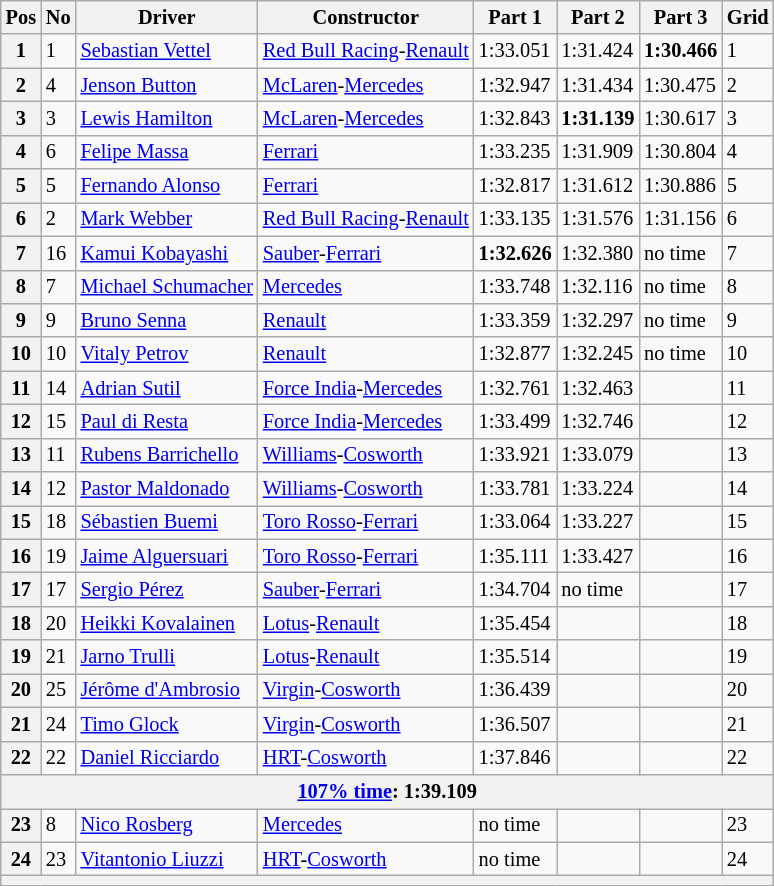<table class="wikitable sortable" style="font-size:85%">
<tr>
<th>Pos</th>
<th>No</th>
<th>Driver</th>
<th>Constructor</th>
<th>Part 1</th>
<th>Part 2</th>
<th>Part 3</th>
<th>Grid</th>
</tr>
<tr>
<th>1</th>
<td>1</td>
<td> <a href='#'>Sebastian Vettel</a></td>
<td><a href='#'>Red Bull Racing</a>-<a href='#'>Renault</a></td>
<td>1:33.051</td>
<td>1:31.424</td>
<td><strong>1:30.466</strong></td>
<td>1</td>
</tr>
<tr>
<th>2</th>
<td>4</td>
<td> <a href='#'>Jenson Button</a></td>
<td><a href='#'>McLaren</a>-<a href='#'>Mercedes</a></td>
<td>1:32.947</td>
<td>1:31.434</td>
<td>1:30.475</td>
<td>2</td>
</tr>
<tr>
<th>3</th>
<td>3</td>
<td> <a href='#'>Lewis Hamilton</a></td>
<td><a href='#'>McLaren</a>-<a href='#'>Mercedes</a></td>
<td>1:32.843</td>
<td><strong>1:31.139</strong></td>
<td>1:30.617</td>
<td>3</td>
</tr>
<tr>
<th>4</th>
<td>6</td>
<td> <a href='#'>Felipe Massa</a></td>
<td><a href='#'>Ferrari</a></td>
<td>1:33.235</td>
<td>1:31.909</td>
<td>1:30.804</td>
<td>4</td>
</tr>
<tr>
<th>5</th>
<td>5</td>
<td> <a href='#'>Fernando Alonso</a></td>
<td><a href='#'>Ferrari</a></td>
<td>1:32.817</td>
<td>1:31.612</td>
<td>1:30.886</td>
<td>5</td>
</tr>
<tr>
<th>6</th>
<td>2</td>
<td> <a href='#'>Mark Webber</a></td>
<td><a href='#'>Red Bull Racing</a>-<a href='#'>Renault</a></td>
<td>1:33.135</td>
<td>1:31.576</td>
<td>1:31.156</td>
<td>6</td>
</tr>
<tr>
<th>7</th>
<td>16</td>
<td> <a href='#'>Kamui Kobayashi</a></td>
<td><a href='#'>Sauber</a>-<a href='#'>Ferrari</a></td>
<td><strong>1:32.626</strong></td>
<td>1:32.380</td>
<td>no time</td>
<td>7</td>
</tr>
<tr>
<th>8</th>
<td>7</td>
<td> <a href='#'>Michael Schumacher</a></td>
<td><a href='#'>Mercedes</a></td>
<td>1:33.748</td>
<td>1:32.116</td>
<td>no time</td>
<td>8</td>
</tr>
<tr>
<th>9</th>
<td>9</td>
<td> <a href='#'>Bruno Senna</a></td>
<td><a href='#'>Renault</a></td>
<td>1:33.359</td>
<td>1:32.297</td>
<td>no time</td>
<td>9</td>
</tr>
<tr>
<th>10</th>
<td>10</td>
<td> <a href='#'>Vitaly Petrov</a></td>
<td><a href='#'>Renault</a></td>
<td>1:32.877</td>
<td>1:32.245</td>
<td>no time</td>
<td>10</td>
</tr>
<tr>
<th>11</th>
<td>14</td>
<td> <a href='#'>Adrian Sutil</a></td>
<td><a href='#'>Force India</a>-<a href='#'>Mercedes</a></td>
<td>1:32.761</td>
<td>1:32.463</td>
<td></td>
<td>11</td>
</tr>
<tr>
<th>12</th>
<td>15</td>
<td> <a href='#'>Paul di Resta</a></td>
<td><a href='#'>Force India</a>-<a href='#'>Mercedes</a></td>
<td>1:33.499</td>
<td>1:32.746</td>
<td></td>
<td>12</td>
</tr>
<tr>
<th>13</th>
<td>11</td>
<td> <a href='#'>Rubens Barrichello</a></td>
<td><a href='#'>Williams</a>-<a href='#'>Cosworth</a></td>
<td>1:33.921</td>
<td>1:33.079</td>
<td></td>
<td>13</td>
</tr>
<tr>
<th>14</th>
<td>12</td>
<td> <a href='#'>Pastor Maldonado</a></td>
<td><a href='#'>Williams</a>-<a href='#'>Cosworth</a></td>
<td>1:33.781</td>
<td>1:33.224</td>
<td></td>
<td>14</td>
</tr>
<tr>
<th>15</th>
<td>18</td>
<td> <a href='#'>Sébastien Buemi</a></td>
<td><a href='#'>Toro Rosso</a>-<a href='#'>Ferrari</a></td>
<td>1:33.064</td>
<td>1:33.227</td>
<td></td>
<td>15</td>
</tr>
<tr>
<th>16</th>
<td>19</td>
<td> <a href='#'>Jaime Alguersuari</a></td>
<td><a href='#'>Toro Rosso</a>-<a href='#'>Ferrari</a></td>
<td>1:35.111</td>
<td>1:33.427</td>
<td></td>
<td>16</td>
</tr>
<tr>
<th>17</th>
<td>17</td>
<td> <a href='#'>Sergio Pérez</a></td>
<td><a href='#'>Sauber</a>-<a href='#'>Ferrari</a></td>
<td>1:34.704</td>
<td>no time</td>
<td></td>
<td>17</td>
</tr>
<tr>
<th>18</th>
<td>20</td>
<td> <a href='#'>Heikki Kovalainen</a></td>
<td><a href='#'>Lotus</a>-<a href='#'>Renault</a></td>
<td>1:35.454</td>
<td></td>
<td></td>
<td>18</td>
</tr>
<tr>
<th>19</th>
<td>21</td>
<td> <a href='#'>Jarno Trulli</a></td>
<td><a href='#'>Lotus</a>-<a href='#'>Renault</a></td>
<td>1:35.514</td>
<td></td>
<td></td>
<td>19</td>
</tr>
<tr>
<th>20</th>
<td>25</td>
<td> <a href='#'>Jérôme d'Ambrosio</a></td>
<td><a href='#'>Virgin</a>-<a href='#'>Cosworth</a></td>
<td>1:36.439</td>
<td></td>
<td></td>
<td>20</td>
</tr>
<tr>
<th>21</th>
<td>24</td>
<td> <a href='#'>Timo Glock</a></td>
<td><a href='#'>Virgin</a>-<a href='#'>Cosworth</a></td>
<td>1:36.507</td>
<td></td>
<td></td>
<td>21</td>
</tr>
<tr>
<th>22</th>
<td>22</td>
<td> <a href='#'>Daniel Ricciardo</a></td>
<td><a href='#'>HRT</a>-<a href='#'>Cosworth</a></td>
<td>1:37.846</td>
<td></td>
<td></td>
<td>22</td>
</tr>
<tr>
<th colspan=8><a href='#'>107% time</a>: 1:39.109</th>
</tr>
<tr>
<th>23</th>
<td>8</td>
<td> <a href='#'>Nico Rosberg</a></td>
<td><a href='#'>Mercedes</a></td>
<td>no time</td>
<td></td>
<td></td>
<td>23</td>
</tr>
<tr>
<th>24</th>
<td>23</td>
<td> <a href='#'>Vitantonio Liuzzi</a></td>
<td><a href='#'>HRT</a>-<a href='#'>Cosworth</a></td>
<td>no time</td>
<td></td>
<td></td>
<td>24</td>
</tr>
<tr>
<th colspan="8"></th>
</tr>
</table>
